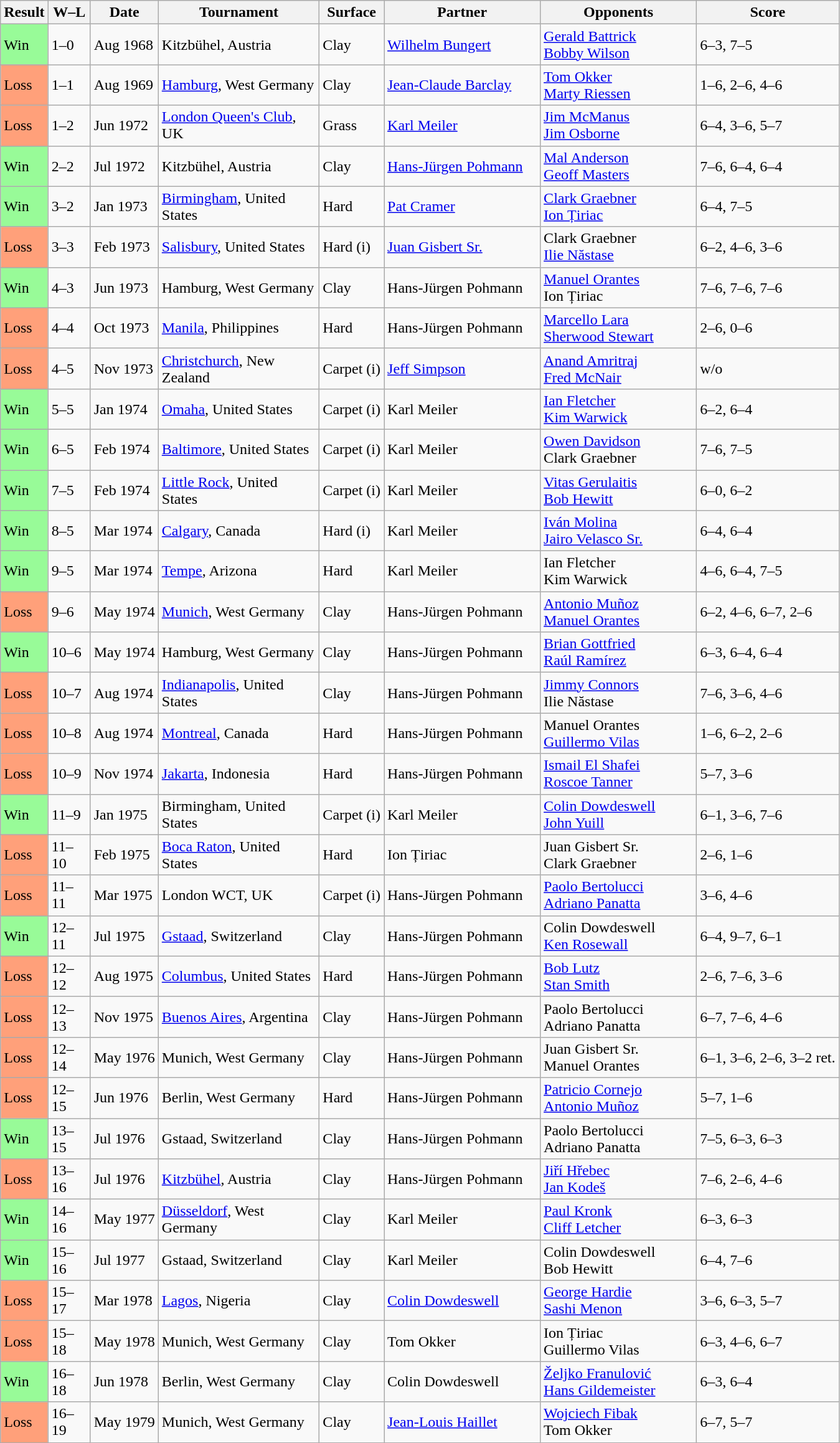<table class="sortable wikitable nowrap">
<tr>
<th>Result</th>
<th style="width:38px" class="unsortable">W–L</th>
<th>Date</th>
<th style="width:165px">Tournament</th>
<th>Surface</th>
<th style="width:160px">Partner</th>
<th style="width:160px">Opponents</th>
<th class="unsortable">Score</th>
</tr>
<tr>
<td style="background:#98fb98;">Win</td>
<td>1–0</td>
<td>Aug 1968</td>
<td>Kitzbühel, Austria</td>
<td>Clay</td>
<td> <a href='#'>Wilhelm Bungert</a></td>
<td> <a href='#'>Gerald Battrick</a> <br>  <a href='#'>Bobby Wilson</a></td>
<td>6–3, 7–5</td>
</tr>
<tr>
<td style="background:#ffa07a;">Loss</td>
<td>1–1</td>
<td>Aug 1969</td>
<td><a href='#'>Hamburg</a>, West Germany</td>
<td>Clay</td>
<td> <a href='#'>Jean-Claude Barclay</a></td>
<td> <a href='#'>Tom Okker</a> <br>  <a href='#'>Marty Riessen</a></td>
<td>1–6, 2–6, 4–6</td>
</tr>
<tr>
<td style="background:#ffa07a;">Loss</td>
<td>1–2</td>
<td>Jun 1972</td>
<td><a href='#'>London Queen's Club</a>, UK</td>
<td>Grass</td>
<td> <a href='#'>Karl Meiler</a></td>
<td> <a href='#'>Jim McManus</a> <br>  <a href='#'>Jim Osborne</a></td>
<td>6–4, 3–6, 5–7</td>
</tr>
<tr>
<td style="background:#98fb98;">Win</td>
<td>2–2</td>
<td>Jul 1972</td>
<td>Kitzbühel, Austria</td>
<td>Clay</td>
<td> <a href='#'>Hans-Jürgen Pohmann</a></td>
<td> <a href='#'>Mal Anderson</a> <br>  <a href='#'>Geoff Masters</a></td>
<td>7–6, 6–4, 6–4</td>
</tr>
<tr>
<td style="background:#98fb98;">Win</td>
<td>3–2</td>
<td>Jan 1973</td>
<td><a href='#'>Birmingham</a>, United States</td>
<td>Hard</td>
<td> <a href='#'>Pat Cramer</a></td>
<td> <a href='#'>Clark Graebner</a> <br>  <a href='#'>Ion Țiriac</a></td>
<td>6–4, 7–5</td>
</tr>
<tr>
<td style="background:#ffa07a;">Loss</td>
<td>3–3</td>
<td>Feb 1973</td>
<td><a href='#'>Salisbury</a>, United States</td>
<td>Hard (i)</td>
<td> <a href='#'>Juan Gisbert Sr.</a></td>
<td> Clark Graebner <br>  <a href='#'>Ilie Năstase</a></td>
<td>6–2, 4–6, 3–6</td>
</tr>
<tr>
<td style="background:#98fb98;">Win</td>
<td>4–3</td>
<td>Jun 1973</td>
<td>Hamburg, West Germany</td>
<td>Clay</td>
<td> Hans-Jürgen Pohmann</td>
<td> <a href='#'>Manuel Orantes</a> <br>  Ion Țiriac</td>
<td>7–6, 7–6, 7–6</td>
</tr>
<tr>
<td style="background:#ffa07a;">Loss</td>
<td>4–4</td>
<td>Oct 1973</td>
<td><a href='#'>Manila</a>, Philippines</td>
<td>Hard</td>
<td> Hans-Jürgen Pohmann</td>
<td> <a href='#'>Marcello Lara</a> <br>  <a href='#'>Sherwood Stewart</a></td>
<td>2–6, 0–6</td>
</tr>
<tr>
<td style="background:#ffa07a;">Loss</td>
<td>4–5</td>
<td>Nov 1973</td>
<td><a href='#'>Christchurch</a>, New Zealand</td>
<td>Carpet (i)</td>
<td> <a href='#'>Jeff Simpson</a></td>
<td> <a href='#'>Anand Amritraj</a> <br>  <a href='#'>Fred McNair</a></td>
<td>w/o</td>
</tr>
<tr>
<td style="background:#98fb98;">Win</td>
<td>5–5</td>
<td>Jan 1974</td>
<td><a href='#'>Omaha</a>, United States</td>
<td>Carpet (i)</td>
<td> Karl Meiler</td>
<td> <a href='#'>Ian Fletcher</a> <br>  <a href='#'>Kim Warwick</a></td>
<td>6–2, 6–4</td>
</tr>
<tr>
<td style="background:#98fb98;">Win</td>
<td>6–5</td>
<td>Feb 1974</td>
<td><a href='#'>Baltimore</a>, United States</td>
<td>Carpet (i)</td>
<td> Karl Meiler</td>
<td> <a href='#'>Owen Davidson</a> <br>  Clark Graebner</td>
<td>7–6, 7–5</td>
</tr>
<tr>
<td style="background:#98fb98;">Win</td>
<td>7–5</td>
<td>Feb 1974</td>
<td><a href='#'>Little Rock</a>, United States</td>
<td>Carpet (i)</td>
<td> Karl Meiler</td>
<td> <a href='#'>Vitas Gerulaitis</a> <br>  <a href='#'>Bob Hewitt</a></td>
<td>6–0, 6–2</td>
</tr>
<tr>
<td style="background:#98fb98;">Win</td>
<td>8–5</td>
<td>Mar 1974</td>
<td><a href='#'>Calgary</a>, Canada</td>
<td>Hard (i)</td>
<td> Karl Meiler</td>
<td> <a href='#'>Iván Molina</a> <br>  <a href='#'>Jairo Velasco Sr.</a></td>
<td>6–4, 6–4</td>
</tr>
<tr>
<td style="background:#98fb98;">Win</td>
<td>9–5</td>
<td>Mar 1974</td>
<td><a href='#'>Tempe</a>, Arizona</td>
<td>Hard</td>
<td> Karl Meiler</td>
<td> Ian Fletcher <br>  Kim Warwick</td>
<td>4–6, 6–4, 7–5</td>
</tr>
<tr>
<td style="background:#ffa07a;">Loss</td>
<td>9–6</td>
<td>May 1974</td>
<td><a href='#'>Munich</a>, West Germany</td>
<td>Clay</td>
<td> Hans-Jürgen Pohmann</td>
<td> <a href='#'>Antonio Muñoz</a> <br>  <a href='#'>Manuel Orantes</a></td>
<td>6–2, 4–6, 6–7, 2–6</td>
</tr>
<tr>
<td style="background:#98fb98;">Win</td>
<td>10–6</td>
<td>May 1974</td>
<td>Hamburg, West Germany</td>
<td>Clay</td>
<td> Hans-Jürgen Pohmann</td>
<td> <a href='#'>Brian Gottfried</a> <br>  <a href='#'>Raúl Ramírez</a></td>
<td>6–3, 6–4, 6–4</td>
</tr>
<tr>
<td style="background:#ffa07a;">Loss</td>
<td>10–7</td>
<td>Aug 1974</td>
<td><a href='#'>Indianapolis</a>, United States</td>
<td>Clay</td>
<td> Hans-Jürgen Pohmann</td>
<td> <a href='#'>Jimmy Connors</a> <br>  Ilie Năstase</td>
<td>7–6, 3–6, 4–6</td>
</tr>
<tr>
<td style="background:#ffa07a;">Loss</td>
<td>10–8</td>
<td>Aug 1974</td>
<td><a href='#'>Montreal</a>, Canada</td>
<td>Hard</td>
<td> Hans-Jürgen Pohmann</td>
<td> Manuel Orantes <br>  <a href='#'>Guillermo Vilas</a></td>
<td>1–6, 6–2, 2–6</td>
</tr>
<tr>
<td style="background:#ffa07a;">Loss</td>
<td>10–9</td>
<td>Nov 1974</td>
<td><a href='#'>Jakarta</a>, Indonesia</td>
<td>Hard</td>
<td> Hans-Jürgen Pohmann</td>
<td> <a href='#'>Ismail El Shafei</a> <br>  <a href='#'>Roscoe Tanner</a></td>
<td>5–7, 3–6</td>
</tr>
<tr>
<td style="background:#98fb98;">Win</td>
<td>11–9</td>
<td>Jan 1975</td>
<td>Birmingham, United States</td>
<td>Carpet (i)</td>
<td> Karl Meiler</td>
<td> <a href='#'>Colin Dowdeswell</a> <br>  <a href='#'>John Yuill</a></td>
<td>6–1, 3–6, 7–6</td>
</tr>
<tr>
<td style="background:#ffa07a;">Loss</td>
<td>11–10</td>
<td>Feb 1975</td>
<td><a href='#'>Boca Raton</a>, United States</td>
<td>Hard</td>
<td> Ion Țiriac</td>
<td> Juan Gisbert Sr. <br>  Clark Graebner</td>
<td>2–6, 1–6</td>
</tr>
<tr>
<td style="background:#ffa07a;">Loss</td>
<td>11–11</td>
<td>Mar 1975</td>
<td>London WCT, UK</td>
<td>Carpet (i)</td>
<td> Hans-Jürgen Pohmann</td>
<td> <a href='#'>Paolo Bertolucci</a> <br>  <a href='#'>Adriano Panatta</a></td>
<td>3–6, 4–6</td>
</tr>
<tr>
<td style="background:#98fb98;">Win</td>
<td>12–11</td>
<td>Jul 1975</td>
<td><a href='#'>Gstaad</a>, Switzerland</td>
<td>Clay</td>
<td> Hans-Jürgen Pohmann</td>
<td> Colin Dowdeswell <br>  <a href='#'>Ken Rosewall</a></td>
<td>6–4, 9–7, 6–1</td>
</tr>
<tr>
<td style="background:#ffa07a;">Loss</td>
<td>12–12</td>
<td>Aug 1975</td>
<td><a href='#'>Columbus</a>, United States</td>
<td>Hard</td>
<td> Hans-Jürgen Pohmann</td>
<td> <a href='#'>Bob Lutz</a> <br>  <a href='#'>Stan Smith</a></td>
<td>2–6, 7–6, 3–6</td>
</tr>
<tr>
<td style="background:#ffa07a;">Loss</td>
<td>12–13</td>
<td>Nov 1975</td>
<td><a href='#'>Buenos Aires</a>, Argentina</td>
<td>Clay</td>
<td> Hans-Jürgen Pohmann</td>
<td> Paolo Bertolucci <br>  Adriano Panatta</td>
<td>6–7, 7–6, 4–6</td>
</tr>
<tr>
<td style="background:#ffa07a;">Loss</td>
<td>12–14</td>
<td>May 1976</td>
<td>Munich, West Germany</td>
<td>Clay</td>
<td> Hans-Jürgen Pohmann</td>
<td> Juan Gisbert Sr. <br>  Manuel Orantes</td>
<td>6–1, 3–6, 2–6, 3–2 ret.</td>
</tr>
<tr>
<td style="background:#ffa07a;">Loss</td>
<td>12–15</td>
<td>Jun 1976</td>
<td>Berlin, West Germany</td>
<td>Hard</td>
<td> Hans-Jürgen Pohmann</td>
<td> <a href='#'>Patricio Cornejo</a> <br>  <a href='#'>Antonio Muñoz</a></td>
<td>5–7, 1–6</td>
</tr>
<tr>
<td style="background:#98fb98;">Win</td>
<td>13–15</td>
<td>Jul 1976</td>
<td>Gstaad, Switzerland</td>
<td>Clay</td>
<td> Hans-Jürgen Pohmann</td>
<td> Paolo Bertolucci <br>  Adriano Panatta</td>
<td>7–5, 6–3, 6–3</td>
</tr>
<tr>
<td style="background:#ffa07a;">Loss</td>
<td>13–16</td>
<td>Jul 1976</td>
<td><a href='#'>Kitzbühel</a>, Austria</td>
<td>Clay</td>
<td> Hans-Jürgen Pohmann</td>
<td> <a href='#'>Jiří Hřebec</a> <br>  <a href='#'>Jan Kodeš</a></td>
<td>7–6, 2–6, 4–6</td>
</tr>
<tr>
<td style="background:#98fb98;">Win</td>
<td>14–16</td>
<td>May 1977</td>
<td><a href='#'>Düsseldorf</a>, West Germany</td>
<td>Clay</td>
<td> Karl Meiler</td>
<td> <a href='#'>Paul Kronk</a> <br>  <a href='#'>Cliff Letcher</a></td>
<td>6–3, 6–3</td>
</tr>
<tr>
<td style="background:#98fb98;">Win</td>
<td>15–16</td>
<td>Jul 1977</td>
<td>Gstaad, Switzerland</td>
<td>Clay</td>
<td> Karl Meiler</td>
<td> Colin Dowdeswell <br>  Bob Hewitt</td>
<td>6–4, 7–6</td>
</tr>
<tr>
<td style="background:#ffa07a;">Loss</td>
<td>15–17</td>
<td>Mar 1978</td>
<td><a href='#'>Lagos</a>, Nigeria</td>
<td>Clay</td>
<td> <a href='#'>Colin Dowdeswell</a></td>
<td> <a href='#'>George Hardie</a> <br>  <a href='#'>Sashi Menon</a></td>
<td>3–6, 6–3, 5–7</td>
</tr>
<tr>
<td style="background:#ffa07a;">Loss</td>
<td>15–18</td>
<td>May 1978</td>
<td>Munich, West Germany</td>
<td>Clay</td>
<td> Tom Okker</td>
<td> Ion Țiriac <br>  Guillermo Vilas</td>
<td>6–3, 4–6, 6–7</td>
</tr>
<tr>
<td style="background:#98fb98;">Win</td>
<td>16–18</td>
<td>Jun 1978</td>
<td>Berlin, West Germany</td>
<td>Clay</td>
<td> Colin Dowdeswell</td>
<td> <a href='#'>Željko Franulović</a> <br>  <a href='#'>Hans Gildemeister</a></td>
<td>6–3, 6–4</td>
</tr>
<tr>
<td style="background:#ffa07a;">Loss</td>
<td>16–19</td>
<td>May 1979</td>
<td>Munich, West Germany</td>
<td>Clay</td>
<td> <a href='#'>Jean-Louis Haillet</a></td>
<td> <a href='#'>Wojciech Fibak</a> <br>  Tom Okker</td>
<td>6–7, 5–7</td>
</tr>
</table>
